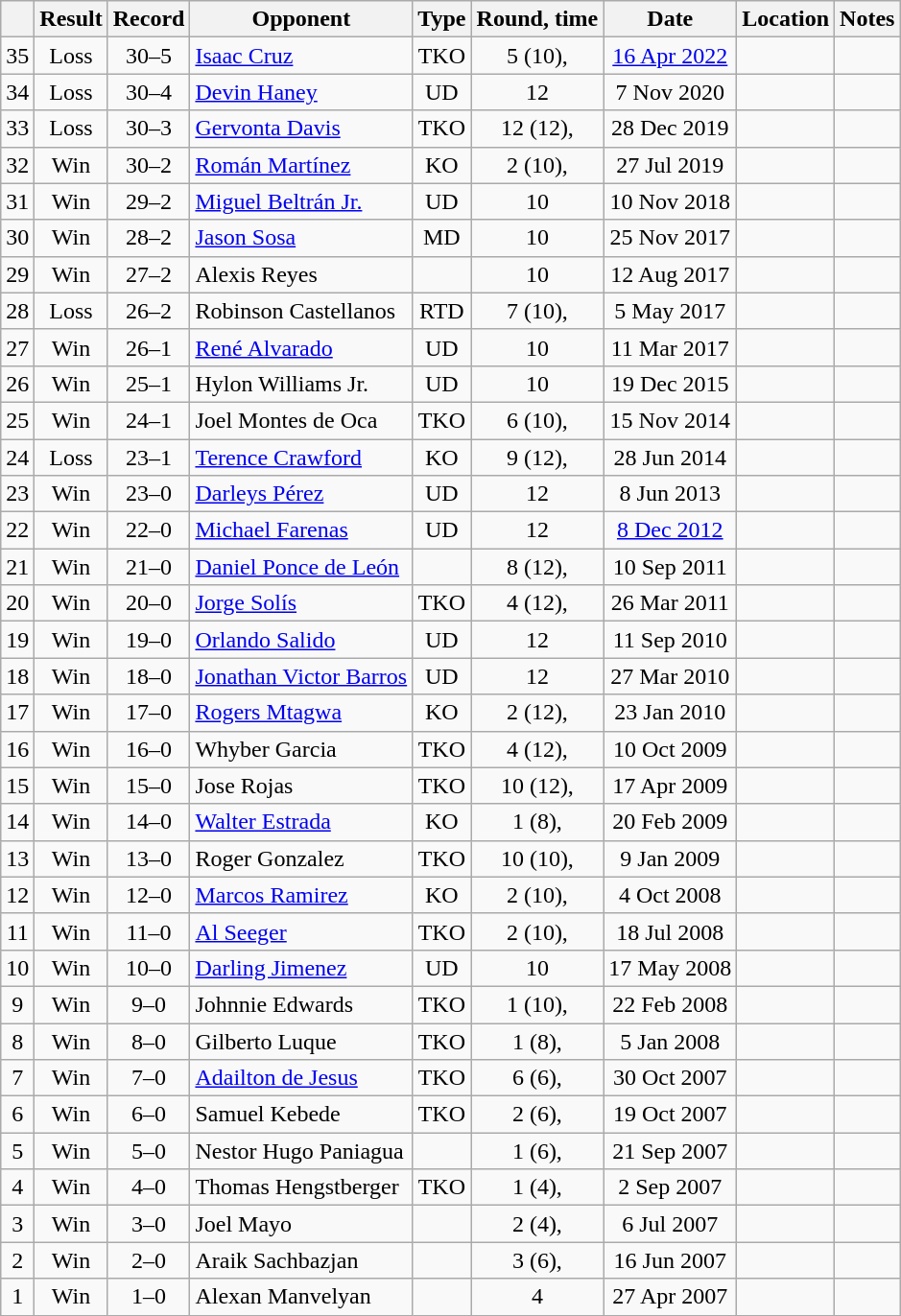<table class="wikitable" style="text-align:center">
<tr>
<th></th>
<th>Result</th>
<th>Record</th>
<th>Opponent</th>
<th>Type</th>
<th>Round, time</th>
<th>Date</th>
<th>Location</th>
<th>Notes</th>
</tr>
<tr>
<td>35</td>
<td>Loss</td>
<td>30–5</td>
<td style="text-align:left;"><a href='#'>Isaac Cruz</a></td>
<td>TKO</td>
<td>5 (10), </td>
<td><a href='#'>16 Apr 2022</a></td>
<td style="text-align:left;"><br></td>
<td align=left></td>
</tr>
<tr>
<td>34</td>
<td>Loss</td>
<td>30–4</td>
<td style="text-align:left;"><a href='#'>Devin Haney</a></td>
<td>UD</td>
<td>12</td>
<td>7 Nov 2020</td>
<td style="text-align:left;"></td>
<td style="text-align:left;"></td>
</tr>
<tr>
<td>33</td>
<td>Loss</td>
<td>30–3</td>
<td style="text-align:left;"><a href='#'>Gervonta Davis</a></td>
<td>TKO</td>
<td>12 (12), </td>
<td>28 Dec 2019</td>
<td style="text-align:left;"></td>
<td style="text-align:left;"></td>
</tr>
<tr>
<td>32</td>
<td>Win</td>
<td>30–2</td>
<td style="text-align:left;"><a href='#'>Román Martínez</a></td>
<td>KO</td>
<td>2 (10), </td>
<td>27 Jul 2019</td>
<td style="text-align:left;"></td>
<td></td>
</tr>
<tr>
<td>31</td>
<td>Win</td>
<td>29–2</td>
<td style="text-align:left;"><a href='#'>Miguel Beltrán Jr.</a></td>
<td>UD</td>
<td>10</td>
<td>10 Nov 2018</td>
<td style="text-align:left;"></td>
<td></td>
</tr>
<tr>
<td>30</td>
<td>Win</td>
<td>28–2</td>
<td style="text-align:left;"><a href='#'>Jason Sosa</a></td>
<td>MD</td>
<td>10</td>
<td>25 Nov 2017</td>
<td style="text-align:left;"></td>
<td></td>
</tr>
<tr>
<td>29</td>
<td>Win</td>
<td>27–2</td>
<td style="text-align:left;">Alexis Reyes</td>
<td></td>
<td>10</td>
<td>12 Aug 2017</td>
<td style="text-align:left;"></td>
<td></td>
</tr>
<tr>
<td>28</td>
<td>Loss</td>
<td>26–2</td>
<td style="text-align:left;">Robinson Castellanos</td>
<td>RTD</td>
<td>7 (10), </td>
<td>5 May 2017</td>
<td style="text-align:left;"></td>
<td></td>
</tr>
<tr>
<td>27</td>
<td>Win</td>
<td>26–1</td>
<td style="text-align:left;"><a href='#'>René Alvarado</a></td>
<td>UD</td>
<td>10</td>
<td>11 Mar 2017</td>
<td style="text-align:left;"></td>
<td></td>
</tr>
<tr>
<td>26</td>
<td>Win</td>
<td>25–1</td>
<td style="text-align:left;">Hylon Williams Jr.</td>
<td>UD</td>
<td>10</td>
<td>19 Dec 2015</td>
<td style="text-align:left;"></td>
<td></td>
</tr>
<tr>
<td>25</td>
<td>Win</td>
<td>24–1</td>
<td style="text-align:left;">Joel Montes de Oca</td>
<td>TKO</td>
<td>6 (10), </td>
<td>15 Nov 2014</td>
<td style="text-align:left;"></td>
<td></td>
</tr>
<tr>
<td>24</td>
<td>Loss</td>
<td>23–1</td>
<td style="text-align:left;"><a href='#'>Terence Crawford</a></td>
<td>KO</td>
<td>9 (12), </td>
<td>28 Jun 2014</td>
<td style="text-align:left;"></td>
<td style="text-align:left;"></td>
</tr>
<tr>
<td>23</td>
<td>Win</td>
<td>23–0</td>
<td style="text-align:left;"><a href='#'>Darleys Pérez</a></td>
<td>UD</td>
<td>12</td>
<td>8 Jun 2013</td>
<td style="text-align:left;"></td>
<td style="text-align:left;"></td>
</tr>
<tr>
<td>22</td>
<td>Win</td>
<td>22–0</td>
<td style="text-align:left;"><a href='#'>Michael Farenas</a></td>
<td>UD</td>
<td>12</td>
<td><a href='#'>8 Dec 2012</a></td>
<td style="text-align:left;"></td>
<td style="text-align:left;"></td>
</tr>
<tr>
<td>21</td>
<td>Win</td>
<td>21–0</td>
<td style="text-align:left;"><a href='#'>Daniel Ponce de León</a></td>
<td></td>
<td>8 (12), </td>
<td>10 Sep 2011</td>
<td style="text-align:left;"></td>
<td style="text-align:left;"></td>
</tr>
<tr>
<td>20</td>
<td>Win</td>
<td>20–0</td>
<td style="text-align:left;"><a href='#'>Jorge Solís</a></td>
<td>TKO</td>
<td>4 (12), </td>
<td>26 Mar 2011</td>
<td style="text-align:left;"></td>
<td style="text-align:left;"></td>
</tr>
<tr>
<td>19</td>
<td>Win</td>
<td>19–0</td>
<td style="text-align:left;"><a href='#'>Orlando Salido</a></td>
<td>UD</td>
<td>12</td>
<td>11 Sep 2010</td>
<td style="text-align:left;"></td>
<td style="text-align:left;"></td>
</tr>
<tr>
<td>18</td>
<td>Win</td>
<td>18–0</td>
<td style="text-align:left;"><a href='#'>Jonathan Victor Barros</a></td>
<td>UD</td>
<td>12</td>
<td>27 Mar 2010</td>
<td style="text-align:left;"></td>
<td style="text-align:left;"></td>
</tr>
<tr>
<td>17</td>
<td>Win</td>
<td>17–0</td>
<td style="text-align:left;"><a href='#'>Rogers Mtagwa</a></td>
<td>KO</td>
<td>2 (12), </td>
<td>23 Jan 2010</td>
<td style="text-align:left;"></td>
<td style="text-align:left;"></td>
</tr>
<tr>
<td>16</td>
<td>Win</td>
<td>16–0</td>
<td style="text-align:left;">Whyber Garcia</td>
<td>TKO</td>
<td>4 (12), </td>
<td>10 Oct 2009</td>
<td style="text-align:left;"></td>
<td style="text-align:left;"></td>
</tr>
<tr>
<td>15</td>
<td>Win</td>
<td>15–0</td>
<td style="text-align:left;">Jose Rojas</td>
<td>TKO</td>
<td>10 (12), </td>
<td>17 Apr 2009</td>
<td style="text-align:left;"></td>
<td style="text-align:left;"></td>
</tr>
<tr>
<td>14</td>
<td>Win</td>
<td>14–0</td>
<td style="text-align:left;"><a href='#'>Walter Estrada</a></td>
<td>KO</td>
<td>1 (8), </td>
<td>20 Feb 2009</td>
<td style="text-align:left;"></td>
<td></td>
</tr>
<tr>
<td>13</td>
<td>Win</td>
<td>13–0</td>
<td style="text-align:left;">Roger Gonzalez</td>
<td>TKO</td>
<td>10 (10), </td>
<td>9 Jan 2009</td>
<td style="text-align:left;"></td>
<td></td>
</tr>
<tr>
<td>12</td>
<td>Win</td>
<td>12–0</td>
<td style="text-align:left;"><a href='#'>Marcos Ramirez</a></td>
<td>KO</td>
<td>2 (10), </td>
<td>4 Oct 2008</td>
<td style="text-align:left;"></td>
<td></td>
</tr>
<tr>
<td>11</td>
<td>Win</td>
<td>11–0</td>
<td style="text-align:left;"><a href='#'>Al Seeger</a></td>
<td>TKO</td>
<td>2 (10), </td>
<td>18 Jul 2008</td>
<td style="text-align:left;"></td>
<td style="text-align:left;"></td>
</tr>
<tr>
<td>10</td>
<td>Win</td>
<td>10–0</td>
<td style="text-align:left;"><a href='#'>Darling Jimenez</a></td>
<td>UD</td>
<td>10</td>
<td>17 May 2008</td>
<td style="text-align:left;"></td>
<td style="text-align:left;"></td>
</tr>
<tr>
<td>9</td>
<td>Win</td>
<td>9–0</td>
<td style="text-align:left;">Johnnie Edwards</td>
<td>TKO</td>
<td>1 (10), </td>
<td>22 Feb 2008</td>
<td style="text-align:left;"></td>
<td style="text-align:left;"></td>
</tr>
<tr>
<td>8</td>
<td>Win</td>
<td>8–0</td>
<td style="text-align:left;">Gilberto Luque</td>
<td>TKO</td>
<td>1 (8), </td>
<td>5 Jan 2008</td>
<td style="text-align:left;"></td>
<td></td>
</tr>
<tr>
<td>7</td>
<td>Win</td>
<td>7–0</td>
<td style="text-align:left;"><a href='#'>Adailton de Jesus</a></td>
<td>TKO</td>
<td>6 (6), </td>
<td>30 Oct 2007</td>
<td style="text-align:left;"></td>
<td></td>
</tr>
<tr>
<td>6</td>
<td>Win</td>
<td>6–0</td>
<td style="text-align:left;">Samuel Kebede</td>
<td>TKO</td>
<td>2 (6), </td>
<td>19 Oct 2007</td>
<td style="text-align:left;"></td>
<td></td>
</tr>
<tr>
<td>5</td>
<td>Win</td>
<td>5–0</td>
<td style="text-align:left;">Nestor Hugo Paniagua</td>
<td></td>
<td>1 (6), </td>
<td>21 Sep 2007</td>
<td style="text-align:left;"></td>
<td></td>
</tr>
<tr>
<td>4</td>
<td>Win</td>
<td>4–0</td>
<td style="text-align:left;">Thomas Hengstberger</td>
<td>TKO</td>
<td>1 (4), </td>
<td>2 Sep 2007</td>
<td style="text-align:left;"></td>
<td></td>
</tr>
<tr>
<td>3</td>
<td>Win</td>
<td>3–0</td>
<td style="text-align:left;">Joel Mayo</td>
<td></td>
<td>2 (4), </td>
<td>6 Jul 2007</td>
<td style="text-align:left;"></td>
<td></td>
</tr>
<tr>
<td>2</td>
<td>Win</td>
<td>2–0</td>
<td style="text-align:left;">Araik Sachbazjan</td>
<td></td>
<td>3 (6), </td>
<td>16 Jun 2007</td>
<td style="text-align:left;"></td>
<td></td>
</tr>
<tr>
<td>1</td>
<td>Win</td>
<td>1–0</td>
<td style="text-align:left;">Alexan Manvelyan</td>
<td></td>
<td>4</td>
<td>27 Apr 2007</td>
<td style="text-align:left;"></td>
<td></td>
</tr>
</table>
